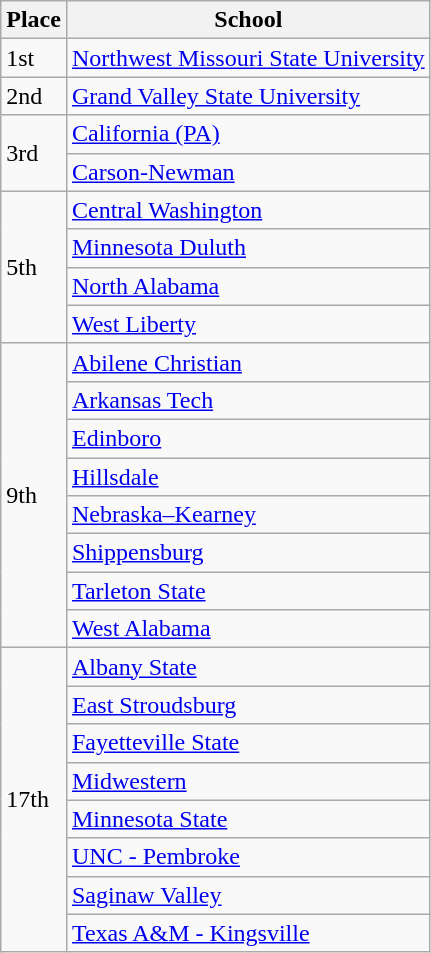<table class="wikitable">
<tr>
<th>Place</th>
<th>School</th>
</tr>
<tr>
<td>1st</td>
<td><a href='#'>Northwest Missouri State University</a></td>
</tr>
<tr>
<td>2nd</td>
<td><a href='#'>Grand Valley State University</a></td>
</tr>
<tr>
<td rowspan="2">3rd</td>
<td><a href='#'>California (PA)</a></td>
</tr>
<tr>
<td><a href='#'>Carson-Newman</a></td>
</tr>
<tr>
<td rowspan="4">5th</td>
<td><a href='#'>Central Washington</a></td>
</tr>
<tr>
<td><a href='#'>Minnesota Duluth</a></td>
</tr>
<tr>
<td><a href='#'>North Alabama</a></td>
</tr>
<tr>
<td><a href='#'>West Liberty</a></td>
</tr>
<tr>
<td rowspan="8">9th</td>
<td><a href='#'>Abilene Christian</a></td>
</tr>
<tr>
<td><a href='#'>Arkansas Tech</a></td>
</tr>
<tr>
<td><a href='#'>Edinboro</a></td>
</tr>
<tr>
<td><a href='#'>Hillsdale</a></td>
</tr>
<tr>
<td><a href='#'>Nebraska–Kearney</a></td>
</tr>
<tr>
<td><a href='#'>Shippensburg</a></td>
</tr>
<tr>
<td><a href='#'>Tarleton State</a></td>
</tr>
<tr>
<td><a href='#'>West Alabama</a></td>
</tr>
<tr>
<td rowspan="8">17th</td>
<td><a href='#'>Albany State</a></td>
</tr>
<tr>
<td><a href='#'>East Stroudsburg</a></td>
</tr>
<tr>
<td><a href='#'>Fayetteville State</a></td>
</tr>
<tr>
<td><a href='#'>Midwestern</a></td>
</tr>
<tr>
<td><a href='#'>Minnesota State</a></td>
</tr>
<tr>
<td><a href='#'>UNC - Pembroke</a></td>
</tr>
<tr>
<td><a href='#'>Saginaw Valley</a></td>
</tr>
<tr>
<td><a href='#'>Texas A&M - Kingsville</a></td>
</tr>
</table>
